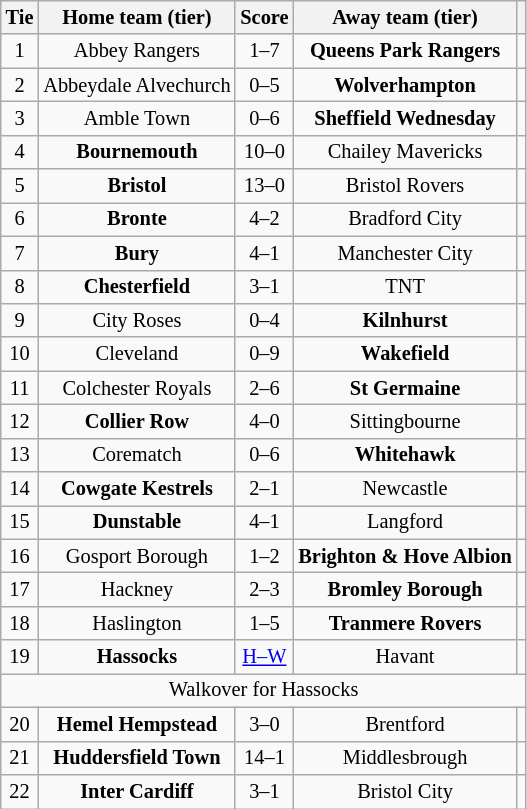<table class="wikitable" style="text-align:center; font-size:85%">
<tr>
<th>Tie</th>
<th>Home team (tier)</th>
<th>Score</th>
<th>Away team (tier)</th>
<th></th>
</tr>
<tr>
<td align="center">1</td>
<td>Abbey Rangers</td>
<td align="center">1–7</td>
<td><strong>Queens Park Rangers</strong></td>
<td></td>
</tr>
<tr>
<td align="center">2</td>
<td>Abbeydale Alvechurch</td>
<td align="center">0–5</td>
<td><strong>Wolverhampton</strong></td>
<td></td>
</tr>
<tr>
<td align="center">3</td>
<td>Amble Town</td>
<td align="center">0–6</td>
<td><strong>Sheffield Wednesday</strong></td>
<td></td>
</tr>
<tr>
<td align="center">4</td>
<td><strong>Bournemouth</strong></td>
<td align="center">10–0</td>
<td>Chailey Mavericks</td>
<td></td>
</tr>
<tr>
<td align="center">5</td>
<td><strong>Bristol</strong></td>
<td align="center">13–0</td>
<td>Bristol Rovers</td>
<td></td>
</tr>
<tr>
<td align="center">6</td>
<td><strong>Bronte</strong></td>
<td align="center">4–2</td>
<td>Bradford City</td>
<td></td>
</tr>
<tr>
<td align="center">7</td>
<td><strong>Bury</strong></td>
<td align="center">4–1</td>
<td>Manchester City</td>
<td></td>
</tr>
<tr>
<td align="center">8</td>
<td><strong>Chesterfield</strong></td>
<td align="center">3–1</td>
<td>TNT</td>
<td></td>
</tr>
<tr>
<td align="center">9</td>
<td>City Roses</td>
<td align="center">0–4</td>
<td><strong>Kilnhurst</strong></td>
<td></td>
</tr>
<tr>
<td align="center">10</td>
<td>Cleveland</td>
<td align="center">0–9</td>
<td><strong>Wakefield</strong></td>
<td></td>
</tr>
<tr>
<td align="center">11</td>
<td>Colchester Royals</td>
<td align="center">2–6</td>
<td><strong>St Germaine</strong></td>
<td></td>
</tr>
<tr>
<td align="center">12</td>
<td><strong>Collier Row</strong></td>
<td align="center">4–0</td>
<td>Sittingbourne</td>
<td></td>
</tr>
<tr>
<td align="center">13</td>
<td>Corematch</td>
<td align="center">0–6</td>
<td><strong>Whitehawk</strong></td>
<td></td>
</tr>
<tr>
<td align="center">14</td>
<td><strong>Cowgate Kestrels</strong></td>
<td align="center">2–1</td>
<td>Newcastle</td>
<td></td>
</tr>
<tr>
<td align="center">15</td>
<td><strong>Dunstable</strong></td>
<td align="center">4–1</td>
<td>Langford</td>
<td></td>
</tr>
<tr>
<td align="center">16</td>
<td>Gosport Borough</td>
<td align="center">1–2</td>
<td><strong>Brighton & Hove Albion</strong></td>
<td></td>
</tr>
<tr>
<td align="center">17</td>
<td>Hackney</td>
<td align="center">2–3</td>
<td><strong>Bromley Borough</strong></td>
<td></td>
</tr>
<tr>
<td align="center">18</td>
<td>Haslington</td>
<td align="center">1–5</td>
<td><strong>Tranmere Rovers</strong></td>
<td></td>
</tr>
<tr>
<td align="center">19</td>
<td><strong>Hassocks</strong></td>
<td align="center"><a href='#'>H–W</a></td>
<td>Havant</td>
<td></td>
</tr>
<tr>
<td colspan="5" align="center">Walkover for Hassocks</td>
</tr>
<tr>
<td align="center">20</td>
<td><strong>Hemel Hempstead</strong></td>
<td align="center">3–0</td>
<td>Brentford</td>
<td></td>
</tr>
<tr>
<td align="center">21</td>
<td><strong>Huddersfield Town</strong></td>
<td align="center">14–1</td>
<td>Middlesbrough</td>
<td></td>
</tr>
<tr>
<td align="center">22</td>
<td><strong>Inter Cardiff</strong></td>
<td align="center">3–1 </td>
<td>Bristol City</td>
<td></td>
</tr>
</table>
